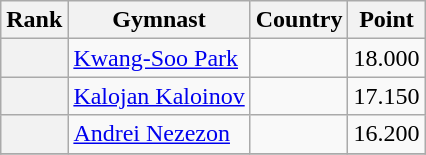<table class="wikitable sortable">
<tr>
<th>Rank</th>
<th>Gymnast</th>
<th>Country</th>
<th>Point</th>
</tr>
<tr>
<th></th>
<td><a href='#'>Kwang-Soo Park</a></td>
<td></td>
<td>18.000</td>
</tr>
<tr>
<th></th>
<td><a href='#'>Kalojan Kaloinov</a></td>
<td></td>
<td>17.150</td>
</tr>
<tr>
<th></th>
<td><a href='#'>Andrei Nezezon</a></td>
<td></td>
<td>16.200</td>
</tr>
<tr>
</tr>
</table>
